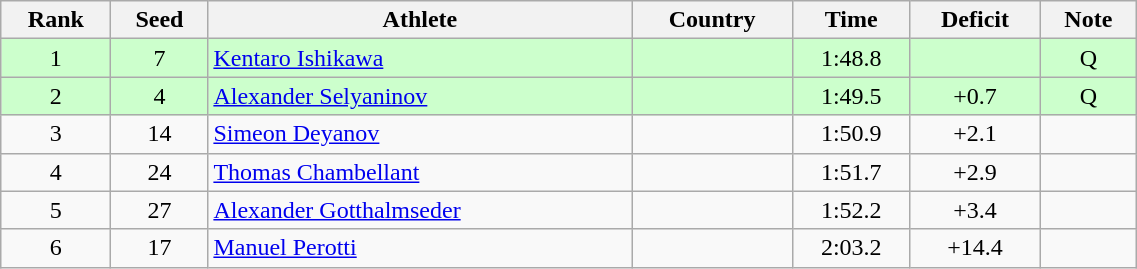<table class="wikitable sortable" style="text-align:center" width=60%>
<tr>
<th>Rank</th>
<th>Seed</th>
<th>Athlete</th>
<th>Country</th>
<th>Time</th>
<th data-sort-type=number>Deficit</th>
<th>Note</th>
</tr>
<tr bgcolor=ccffcc>
<td>1</td>
<td>7</td>
<td align=left><a href='#'>Kentaro Ishikawa</a></td>
<td align=left></td>
<td>1:48.8</td>
<td></td>
<td>Q</td>
</tr>
<tr bgcolor=ccffcc>
<td>2</td>
<td>4</td>
<td align=left><a href='#'>Alexander Selyaninov</a></td>
<td align=left></td>
<td>1:49.5</td>
<td>+0.7</td>
<td>Q</td>
</tr>
<tr>
<td>3</td>
<td>14</td>
<td align=left><a href='#'>Simeon Deyanov</a></td>
<td align=left></td>
<td>1:50.9</td>
<td>+2.1</td>
<td></td>
</tr>
<tr>
<td>4</td>
<td>24</td>
<td align=left><a href='#'>Thomas Chambellant</a></td>
<td align=left></td>
<td>1:51.7</td>
<td>+2.9</td>
<td></td>
</tr>
<tr>
<td>5</td>
<td>27</td>
<td align=left><a href='#'>Alexander Gotthalmseder</a></td>
<td align=left></td>
<td>1:52.2</td>
<td>+3.4</td>
<td></td>
</tr>
<tr>
<td>6</td>
<td>17</td>
<td align=left><a href='#'>Manuel Perotti</a></td>
<td align=left></td>
<td>2:03.2</td>
<td>+14.4</td>
<td></td>
</tr>
</table>
